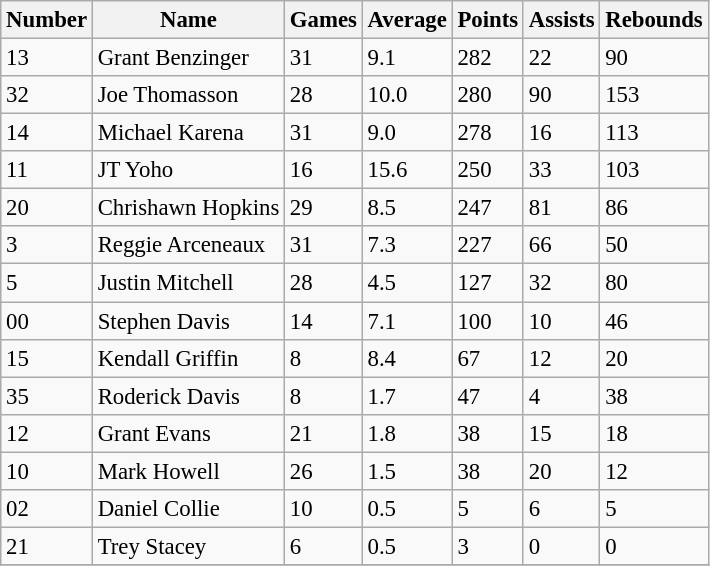<table class="wikitable" style="font-size: 95%;">
<tr>
<th>Number</th>
<th>Name</th>
<th>Games</th>
<th>Average</th>
<th>Points</th>
<th>Assists</th>
<th>Rebounds</th>
</tr>
<tr>
<td>13</td>
<td>Grant Benzinger</td>
<td>31</td>
<td>9.1</td>
<td>282</td>
<td>22</td>
<td>90</td>
</tr>
<tr>
<td>32</td>
<td>Joe Thomasson</td>
<td>28</td>
<td>10.0</td>
<td>280</td>
<td>90</td>
<td>153</td>
</tr>
<tr>
<td>14</td>
<td>Michael Karena</td>
<td>31</td>
<td>9.0</td>
<td>278</td>
<td>16</td>
<td>113</td>
</tr>
<tr>
<td>11</td>
<td>JT Yoho</td>
<td>16</td>
<td>15.6</td>
<td>250</td>
<td>33</td>
<td>103</td>
</tr>
<tr>
<td>20</td>
<td>Chrishawn Hopkins</td>
<td>29</td>
<td>8.5</td>
<td>247</td>
<td>81</td>
<td>86</td>
</tr>
<tr>
<td>3</td>
<td>Reggie Arceneaux</td>
<td>31</td>
<td>7.3</td>
<td>227</td>
<td>66</td>
<td>50</td>
</tr>
<tr>
<td>5</td>
<td>Justin Mitchell</td>
<td>28</td>
<td>4.5</td>
<td>127</td>
<td>32</td>
<td>80</td>
</tr>
<tr>
<td>00</td>
<td>Stephen Davis</td>
<td>14</td>
<td>7.1</td>
<td>100</td>
<td>10</td>
<td>46</td>
</tr>
<tr>
<td>15</td>
<td>Kendall Griffin</td>
<td>8</td>
<td>8.4</td>
<td>67</td>
<td>12</td>
<td>20</td>
</tr>
<tr>
<td>35</td>
<td>Roderick Davis</td>
<td>8</td>
<td>1.7</td>
<td>47</td>
<td>4</td>
<td>38</td>
</tr>
<tr>
<td>12</td>
<td>Grant Evans</td>
<td>21</td>
<td>1.8</td>
<td>38</td>
<td>15</td>
<td>18</td>
</tr>
<tr>
<td>10</td>
<td>Mark Howell</td>
<td>26</td>
<td>1.5</td>
<td>38</td>
<td>20</td>
<td>12</td>
</tr>
<tr>
<td>02</td>
<td>Daniel Collie</td>
<td>10</td>
<td>0.5</td>
<td>5</td>
<td>6</td>
<td>5</td>
</tr>
<tr>
<td>21</td>
<td>Trey Stacey</td>
<td>6</td>
<td>0.5</td>
<td>3</td>
<td>0</td>
<td>0</td>
</tr>
<tr>
</tr>
</table>
